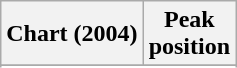<table class="wikitable sortable plainrowheaders">
<tr>
<th>Chart (2004)</th>
<th>Peak<br>position</th>
</tr>
<tr>
</tr>
<tr>
</tr>
<tr>
</tr>
<tr>
</tr>
</table>
